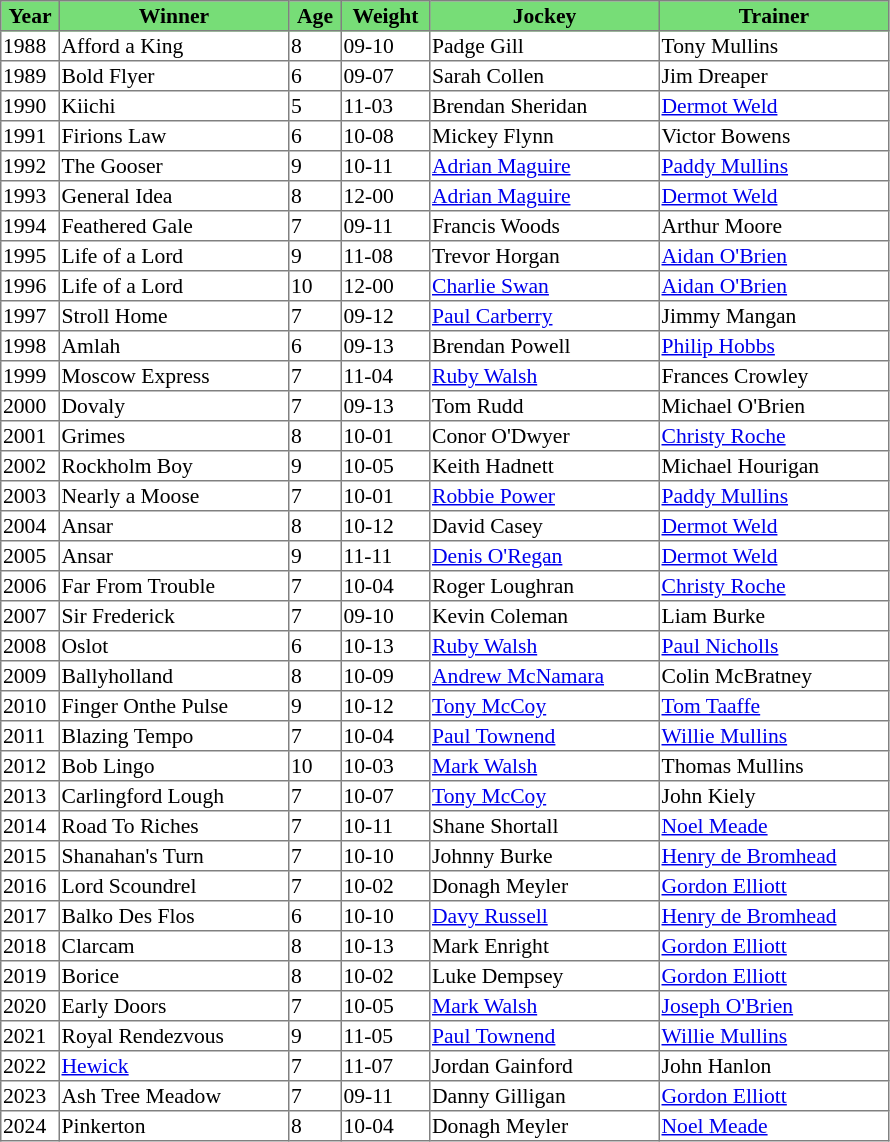<table class = "sortable" | border="1" style="border-collapse: collapse; font-size:90%">
<tr bgcolor="#77dd77" align="center">
<th width="36px"><strong>Year</strong><br></th>
<th width="150px"><strong>Winner</strong><br></th>
<th width="32px"><strong>Age</strong><br></th>
<th width="56px"><strong>Weight</strong><br></th>
<th width="150px"><strong>Jockey</strong><br></th>
<th width="150px"><strong>Trainer</strong><br></th>
</tr>
<tr>
<td>1988</td>
<td>Afford a King</td>
<td>8</td>
<td>09-10</td>
<td>Padge Gill</td>
<td>Tony Mullins</td>
</tr>
<tr>
<td>1989</td>
<td>Bold Flyer</td>
<td>6</td>
<td>09-07</td>
<td>Sarah Collen</td>
<td>Jim Dreaper</td>
</tr>
<tr>
<td>1990</td>
<td>Kiichi</td>
<td>5</td>
<td>11-03</td>
<td>Brendan Sheridan</td>
<td><a href='#'>Dermot Weld</a></td>
</tr>
<tr>
<td>1991</td>
<td>Firions Law</td>
<td>6</td>
<td>10-08</td>
<td>Mickey Flynn</td>
<td>Victor Bowens</td>
</tr>
<tr>
<td>1992</td>
<td>The Gooser</td>
<td>9</td>
<td>10-11</td>
<td><a href='#'>Adrian Maguire</a></td>
<td><a href='#'>Paddy Mullins</a></td>
</tr>
<tr>
<td>1993</td>
<td>General Idea</td>
<td>8</td>
<td>12-00</td>
<td><a href='#'>Adrian Maguire</a></td>
<td><a href='#'>Dermot Weld</a></td>
</tr>
<tr>
<td>1994</td>
<td>Feathered Gale</td>
<td>7</td>
<td>09-11</td>
<td>Francis Woods</td>
<td>Arthur Moore</td>
</tr>
<tr>
<td>1995</td>
<td>Life of a Lord</td>
<td>9</td>
<td>11-08</td>
<td>Trevor Horgan</td>
<td><a href='#'>Aidan O'Brien</a></td>
</tr>
<tr>
<td>1996</td>
<td>Life of a Lord</td>
<td>10</td>
<td>12-00</td>
<td><a href='#'>Charlie Swan</a></td>
<td><a href='#'>Aidan O'Brien</a></td>
</tr>
<tr>
<td>1997</td>
<td>Stroll Home</td>
<td>7</td>
<td>09-12</td>
<td><a href='#'>Paul Carberry</a></td>
<td>Jimmy Mangan</td>
</tr>
<tr>
<td>1998</td>
<td>Amlah</td>
<td>6</td>
<td>09-13</td>
<td>Brendan Powell</td>
<td><a href='#'>Philip Hobbs</a></td>
</tr>
<tr>
<td>1999</td>
<td>Moscow Express</td>
<td>7</td>
<td>11-04</td>
<td><a href='#'>Ruby Walsh</a></td>
<td>Frances Crowley</td>
</tr>
<tr>
<td>2000</td>
<td>Dovaly</td>
<td>7</td>
<td>09-13</td>
<td>Tom Rudd</td>
<td>Michael O'Brien</td>
</tr>
<tr>
<td>2001</td>
<td>Grimes</td>
<td>8</td>
<td>10-01</td>
<td>Conor O'Dwyer</td>
<td><a href='#'>Christy Roche</a></td>
</tr>
<tr>
<td>2002</td>
<td>Rockholm Boy</td>
<td>9</td>
<td>10-05</td>
<td>Keith Hadnett</td>
<td>Michael Hourigan</td>
</tr>
<tr>
<td>2003</td>
<td>Nearly a Moose</td>
<td>7</td>
<td>10-01</td>
<td><a href='#'>Robbie Power</a></td>
<td><a href='#'>Paddy Mullins</a></td>
</tr>
<tr>
<td>2004</td>
<td>Ansar</td>
<td>8</td>
<td>10-12</td>
<td>David Casey</td>
<td><a href='#'>Dermot Weld</a></td>
</tr>
<tr>
<td>2005</td>
<td>Ansar</td>
<td>9</td>
<td>11-11</td>
<td><a href='#'>Denis O'Regan</a></td>
<td><a href='#'>Dermot Weld</a></td>
</tr>
<tr>
<td>2006</td>
<td>Far From Trouble</td>
<td>7</td>
<td>10-04</td>
<td>Roger Loughran</td>
<td><a href='#'>Christy Roche</a></td>
</tr>
<tr>
<td>2007</td>
<td>Sir Frederick</td>
<td>7</td>
<td>09-10</td>
<td>Kevin Coleman</td>
<td>Liam Burke</td>
</tr>
<tr>
<td>2008</td>
<td>Oslot</td>
<td>6</td>
<td>10-13</td>
<td><a href='#'>Ruby Walsh</a></td>
<td><a href='#'>Paul Nicholls</a></td>
</tr>
<tr>
<td>2009</td>
<td>Ballyholland</td>
<td>8</td>
<td>10-09</td>
<td><a href='#'>Andrew McNamara</a></td>
<td>Colin McBratney</td>
</tr>
<tr>
<td>2010</td>
<td>Finger Onthe Pulse </td>
<td>9</td>
<td>10-12</td>
<td><a href='#'>Tony McCoy</a></td>
<td><a href='#'>Tom Taaffe</a></td>
</tr>
<tr>
<td>2011</td>
<td>Blazing Tempo</td>
<td>7</td>
<td>10-04</td>
<td><a href='#'>Paul Townend</a></td>
<td><a href='#'>Willie Mullins</a></td>
</tr>
<tr>
<td>2012</td>
<td>Bob Lingo</td>
<td>10</td>
<td>10-03</td>
<td><a href='#'>Mark Walsh</a></td>
<td>Thomas Mullins</td>
</tr>
<tr>
<td>2013</td>
<td>Carlingford Lough</td>
<td>7</td>
<td>10-07</td>
<td><a href='#'>Tony McCoy</a></td>
<td>John Kiely</td>
</tr>
<tr>
<td>2014</td>
<td>Road To Riches</td>
<td>7</td>
<td>10-11</td>
<td>Shane Shortall</td>
<td><a href='#'>Noel Meade</a></td>
</tr>
<tr>
<td>2015</td>
<td>Shanahan's Turn</td>
<td>7</td>
<td>10-10</td>
<td>Johnny Burke</td>
<td><a href='#'>Henry de Bromhead</a></td>
</tr>
<tr>
<td>2016</td>
<td>Lord Scoundrel</td>
<td>7</td>
<td>10-02</td>
<td>Donagh Meyler</td>
<td><a href='#'>Gordon Elliott</a></td>
</tr>
<tr>
<td>2017</td>
<td>Balko Des Flos</td>
<td>6</td>
<td>10-10</td>
<td><a href='#'>Davy Russell</a></td>
<td><a href='#'>Henry de Bromhead</a></td>
</tr>
<tr>
<td>2018</td>
<td>Clarcam</td>
<td>8</td>
<td>10-13</td>
<td>Mark Enright</td>
<td><a href='#'>Gordon Elliott</a></td>
</tr>
<tr>
<td>2019</td>
<td>Borice</td>
<td>8</td>
<td>10-02</td>
<td>Luke Dempsey</td>
<td><a href='#'>Gordon Elliott</a></td>
</tr>
<tr>
<td>2020</td>
<td>Early Doors</td>
<td>7</td>
<td>10-05</td>
<td><a href='#'>Mark Walsh</a></td>
<td><a href='#'>Joseph O'Brien</a></td>
</tr>
<tr>
<td>2021</td>
<td>Royal Rendezvous</td>
<td>9</td>
<td>11-05</td>
<td><a href='#'>Paul Townend</a></td>
<td><a href='#'>Willie Mullins</a></td>
</tr>
<tr>
<td>2022</td>
<td><a href='#'>Hewick</a></td>
<td>7</td>
<td>11-07</td>
<td>Jordan Gainford</td>
<td>John Hanlon</td>
</tr>
<tr>
<td>2023</td>
<td>Ash Tree Meadow</td>
<td>7</td>
<td>09-11</td>
<td>Danny Gilligan</td>
<td><a href='#'>Gordon Elliott</a></td>
</tr>
<tr>
<td>2024</td>
<td>Pinkerton</td>
<td>8</td>
<td>10-04</td>
<td>Donagh Meyler</td>
<td><a href='#'>Noel Meade</a></td>
</tr>
</table>
